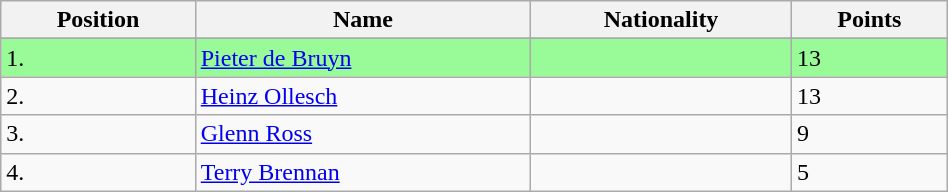<table class="wikitable" style="display: inline-table; width: 50%;">
<tr>
<th>Position</th>
<th>Name</th>
<th>Nationality</th>
<th>Points</th>
</tr>
<tr>
</tr>
<tr bgcolor=palegreen>
<td>1.</td>
<td><a href='#'>Pieter de Bruyn</a></td>
<td></td>
<td>13</td>
</tr>
<tr>
<td>2.</td>
<td><a href='#'>Heinz Ollesch</a></td>
<td></td>
<td>13</td>
</tr>
<tr>
<td>3.</td>
<td><a href='#'>Glenn Ross</a></td>
<td></td>
<td>9</td>
</tr>
<tr>
<td>4.</td>
<td><a href='#'>Terry Brennan</a></td>
<td></td>
<td>5</td>
</tr>
</table>
